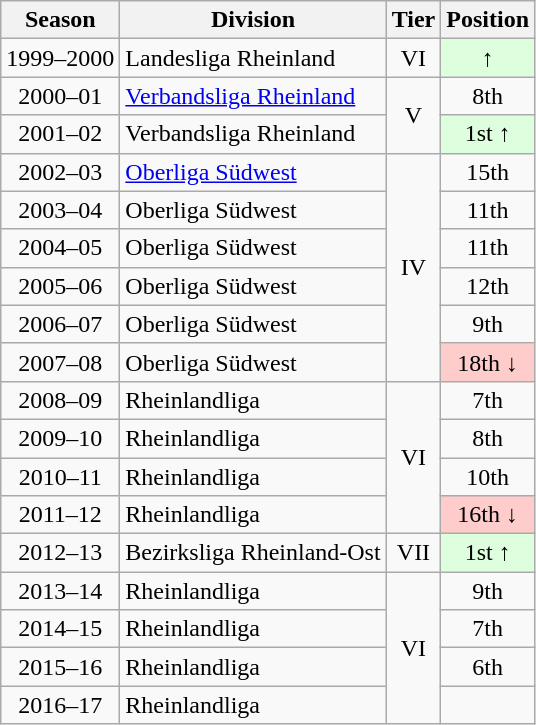<table class="wikitable">
<tr>
<th>Season</th>
<th>Division</th>
<th>Tier</th>
<th>Position</th>
</tr>
<tr align="center">
<td>1999–2000</td>
<td align="left">Landesliga Rheinland</td>
<td>VI</td>
<td style="background:#ddffdd">↑</td>
</tr>
<tr align="center">
<td>2000–01</td>
<td align="left"><a href='#'>Verbandsliga Rheinland</a></td>
<td rowspan=2>V</td>
<td>8th</td>
</tr>
<tr align="center">
<td>2001–02</td>
<td align="left">Verbandsliga Rheinland</td>
<td style="background:#ddffdd">1st ↑</td>
</tr>
<tr align="center">
<td>2002–03</td>
<td align="left"><a href='#'>Oberliga Südwest</a></td>
<td rowspan=6>IV</td>
<td>15th</td>
</tr>
<tr align="center">
<td>2003–04</td>
<td align="left">Oberliga Südwest</td>
<td>11th</td>
</tr>
<tr align="center">
<td>2004–05</td>
<td align="left">Oberliga Südwest</td>
<td>11th</td>
</tr>
<tr align="center">
<td>2005–06</td>
<td align="left">Oberliga Südwest</td>
<td>12th</td>
</tr>
<tr align="center">
<td>2006–07</td>
<td align="left">Oberliga Südwest</td>
<td>9th</td>
</tr>
<tr align="center">
<td>2007–08</td>
<td align="left">Oberliga Südwest</td>
<td style="background:#ffcccc">18th ↓</td>
</tr>
<tr align="center">
<td>2008–09</td>
<td align="left">Rheinlandliga</td>
<td rowspan=4>VI</td>
<td>7th</td>
</tr>
<tr align="center">
<td>2009–10</td>
<td align="left">Rheinlandliga</td>
<td>8th</td>
</tr>
<tr align="center">
<td>2010–11</td>
<td align="left">Rheinlandliga</td>
<td>10th</td>
</tr>
<tr align="center">
<td>2011–12</td>
<td align="left">Rheinlandliga</td>
<td style="background:#ffcccc">16th ↓</td>
</tr>
<tr align="center">
<td>2012–13</td>
<td align="left">Bezirksliga Rheinland-Ost</td>
<td>VII</td>
<td style="background:#ddffdd">1st ↑</td>
</tr>
<tr align="center">
<td>2013–14</td>
<td align="left">Rheinlandliga</td>
<td rowspan=4>VI</td>
<td>9th</td>
</tr>
<tr align="center">
<td>2014–15</td>
<td align="left">Rheinlandliga</td>
<td>7th</td>
</tr>
<tr align="center">
<td>2015–16</td>
<td align="left">Rheinlandliga</td>
<td>6th</td>
</tr>
<tr align="center">
<td>2016–17</td>
<td align="left">Rheinlandliga</td>
<td></td>
</tr>
</table>
